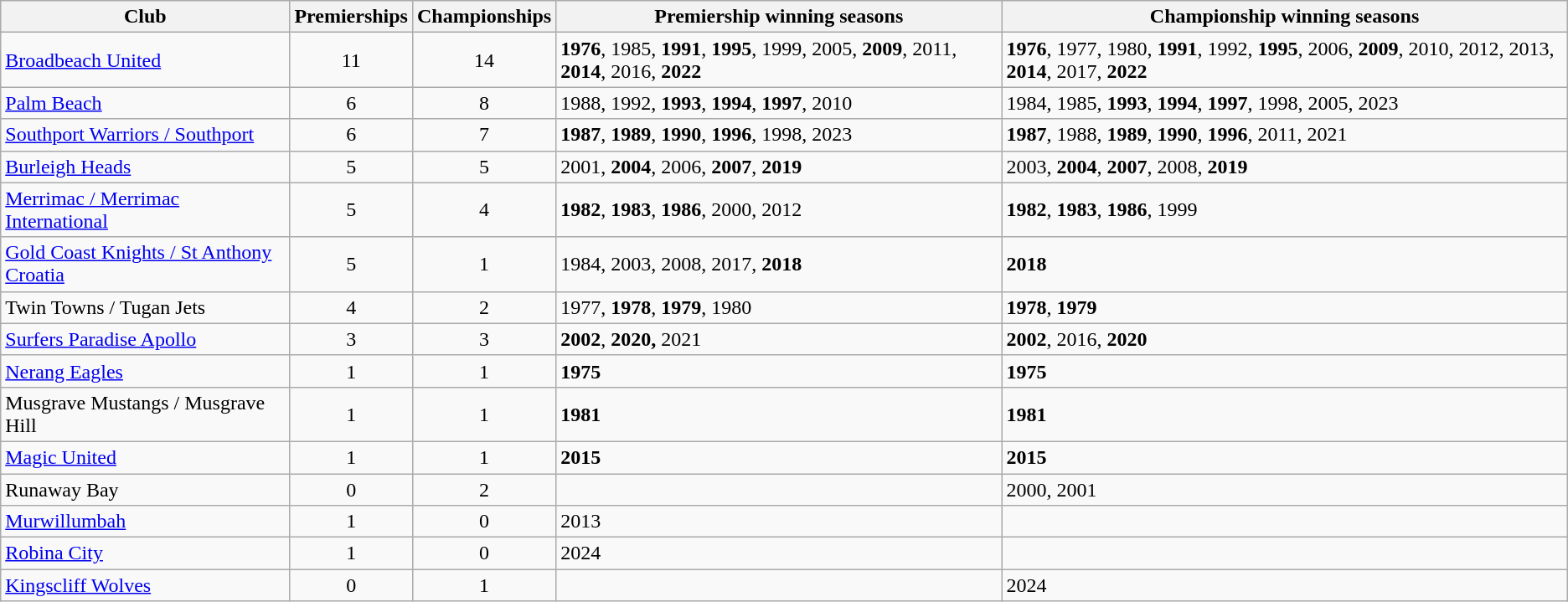<table class="wikitable sortable">
<tr>
<th>Club</th>
<th>Premierships</th>
<th>Championships</th>
<th>Premiership winning seasons</th>
<th>Championship winning seasons</th>
</tr>
<tr>
<td><a href='#'>Broadbeach United</a></td>
<td style="text-align:center;">11</td>
<td style="text-align:center;">14</td>
<td><strong>1976</strong>, 1985, <strong>1991</strong>, <strong>1995</strong>, 1999, 2005, <strong>2009</strong>, 2011, <strong>2014</strong>, 2016, <strong>2022</strong></td>
<td><strong>1976</strong>, 1977, 1980, <strong>1991</strong>, 1992, <strong>1995</strong>, 2006, <strong>2009</strong>, 2010, 2012, 2013, <strong>2014</strong>, 2017, <strong>2022</strong></td>
</tr>
<tr>
<td><a href='#'>Palm Beach</a></td>
<td style="text-align:center;">6</td>
<td style="text-align:center;">8</td>
<td>1988, 1992, <strong>1993</strong>, <strong>1994</strong>, <strong>1997</strong>, 2010</td>
<td>1984, 1985, <strong>1993</strong>, <strong>1994</strong>, <strong>1997</strong>, 1998, 2005, 2023</td>
</tr>
<tr>
<td><a href='#'>Southport Warriors / Southport</a></td>
<td style="text-align:center;">6</td>
<td style="text-align:center;">7</td>
<td><strong>1987</strong>, <strong>1989</strong>, <strong>1990</strong>, <strong>1996</strong>, 1998, 2023</td>
<td><strong>1987</strong>, 1988, <strong>1989</strong>, <strong>1990</strong>, <strong>1996</strong>, 2011, 2021</td>
</tr>
<tr>
<td><a href='#'>Burleigh Heads</a></td>
<td style="text-align:center;">5</td>
<td style="text-align:center;">5</td>
<td>2001, <strong>2004</strong>, 2006, <strong>2007</strong>, <strong>2019</strong></td>
<td>2003, <strong>2004</strong>, <strong>2007</strong>, 2008, <strong>2019</strong></td>
</tr>
<tr>
<td><a href='#'>Merrimac / Merrimac International</a></td>
<td style="text-align:center;">5</td>
<td style="text-align:center;">4</td>
<td><strong>1982</strong>, <strong>1983</strong>, <strong>1986</strong>, 2000, 2012</td>
<td><strong>1982</strong>, <strong>1983</strong>, <strong>1986</strong>, 1999</td>
</tr>
<tr>
<td><a href='#'>Gold Coast Knights / St Anthony Croatia</a></td>
<td style="text-align:center;">5</td>
<td style="text-align:center;">1</td>
<td>1984, 2003, 2008, 2017, <strong>2018</strong></td>
<td><strong>2018</strong></td>
</tr>
<tr>
<td>Twin Towns / Tugan Jets</td>
<td style="text-align:center;">4</td>
<td style="text-align:center;">2</td>
<td>1977, <strong>1978</strong>, <strong>1979</strong>, 1980</td>
<td><strong>1978</strong>, <strong>1979</strong></td>
</tr>
<tr>
<td><a href='#'>Surfers Paradise Apollo</a></td>
<td style="text-align:center;">3</td>
<td style="text-align:center;">3</td>
<td><strong>2002</strong>, <strong>2020,</strong> 2021</td>
<td><strong>2002</strong>, 2016, <strong>2020</strong></td>
</tr>
<tr>
<td><a href='#'>Nerang Eagles</a></td>
<td style="text-align:center;">1</td>
<td style="text-align:center;">1</td>
<td><strong>1975</strong></td>
<td><strong>1975</strong></td>
</tr>
<tr>
<td>Musgrave Mustangs / Musgrave Hill</td>
<td style="text-align:center;">1</td>
<td style="text-align:center;">1</td>
<td><strong>1981</strong></td>
<td><strong>1981</strong></td>
</tr>
<tr>
<td><a href='#'>Magic United</a></td>
<td style="text-align:center;">1</td>
<td style="text-align:center;">1</td>
<td><strong>2015</strong></td>
<td><strong>2015</strong></td>
</tr>
<tr>
<td>Runaway Bay</td>
<td style="text-align:center;">0</td>
<td style="text-align:center;">2</td>
<td></td>
<td>2000, 2001</td>
</tr>
<tr>
<td><a href='#'>Murwillumbah</a></td>
<td style="text-align:center;">1</td>
<td style="text-align:center;">0</td>
<td>2013</td>
<td></td>
</tr>
<tr>
<td><a href='#'>Robina City</a></td>
<td style="text-align:center;">1</td>
<td style="text-align:center;">0</td>
<td>2024</td>
<td></td>
</tr>
<tr>
<td><a href='#'>Kingscliff Wolves</a></td>
<td style="text-align:center;">0</td>
<td style="text-align:center;">1</td>
<td></td>
<td>2024</td>
</tr>
</table>
